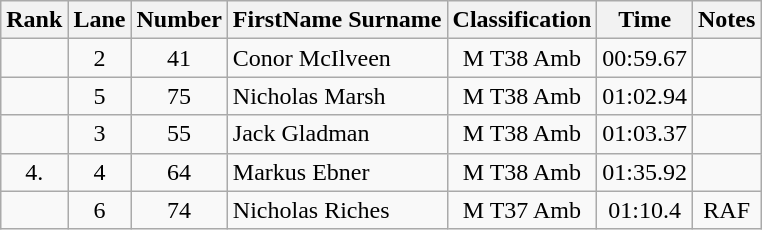<table class="wikitable sortable" style="text-align:center">
<tr>
<th>Rank</th>
<th>Lane</th>
<th>Number</th>
<th>FirstName Surname</th>
<th>Classification</th>
<th>Time</th>
<th>Notes</th>
</tr>
<tr>
<td></td>
<td>2</td>
<td>41</td>
<td style="text-align:left"> Conor McIlveen</td>
<td>M T38 Amb</td>
<td>00:59.67</td>
<td></td>
</tr>
<tr>
<td></td>
<td>5</td>
<td>75</td>
<td style="text-align:left"> Nicholas Marsh</td>
<td>M T38 Amb</td>
<td>01:02.94</td>
<td></td>
</tr>
<tr>
<td></td>
<td>3</td>
<td>55</td>
<td style="text-align:left"> Jack Gladman</td>
<td>M T38 Amb</td>
<td>01:03.37</td>
<td></td>
</tr>
<tr>
<td>4.</td>
<td>4</td>
<td>64</td>
<td style="text-align:left"> Markus Ebner</td>
<td>M T38 Amb</td>
<td>01:35.92</td>
<td></td>
</tr>
<tr>
<td></td>
<td>6</td>
<td>74</td>
<td style="text-align:left"> Nicholas Riches</td>
<td>M T37 Amb</td>
<td>01:10.4</td>
<td>RAF</td>
</tr>
</table>
